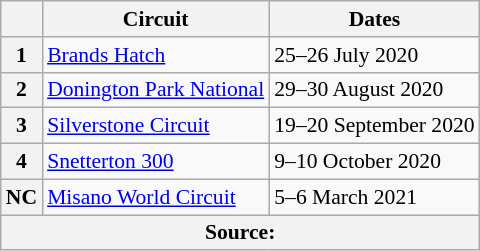<table class="wikitable" style="font-size:90%;">
<tr>
<th></th>
<th>Circuit</th>
<th>Dates</th>
</tr>
<tr>
<th>1</th>
<td><a href='#'>Brands Hatch</a> </td>
<td>25–26 July 2020</td>
</tr>
<tr>
<th>2</th>
<td><a href='#'>Donington Park National</a></td>
<td>29–30 August 2020</td>
</tr>
<tr>
<th>3</th>
<td><a href='#'>Silverstone Circuit</a></td>
<td>19–20 September 2020</td>
</tr>
<tr>
<th>4</th>
<td><a href='#'>Snetterton 300</a></td>
<td>9–10 October 2020</td>
</tr>
<tr>
<th>NC</th>
<td><a href='#'>Misano World Circuit</a></td>
<td>5–6 March 2021</td>
</tr>
<tr>
<th colspan=3>Source:</th>
</tr>
</table>
